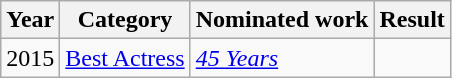<table class="wikitable sortable">
<tr>
<th>Year</th>
<th>Category</th>
<th>Nominated work</th>
<th>Result</th>
</tr>
<tr>
<td>2015</td>
<td><a href='#'>Best Actress</a></td>
<td><em><a href='#'>45 Years</a></em></td>
<td></td>
</tr>
</table>
